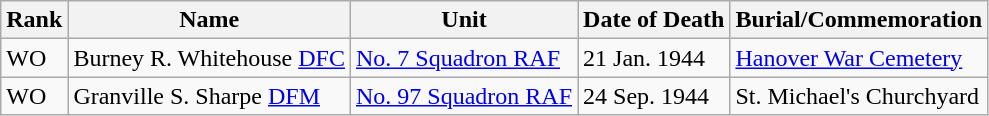<table class="wikitable">
<tr>
<th>Rank</th>
<th>Name</th>
<th>Unit</th>
<th>Date of Death</th>
<th>Burial/Commemoration</th>
</tr>
<tr>
<td>WO</td>
<td>Burney R. Whitehouse <a href='#'>DFC</a></td>
<td><a href='#'>No. 7 Squadron RAF</a></td>
<td>21 Jan. 1944</td>
<td><a href='#'>Hanover War Cemetery</a></td>
</tr>
<tr>
<td>WO</td>
<td>Granville S. Sharpe <a href='#'>DFM</a></td>
<td><a href='#'>No. 97 Squadron RAF</a></td>
<td>24 Sep. 1944</td>
<td>St. Michael's Churchyard</td>
</tr>
</table>
